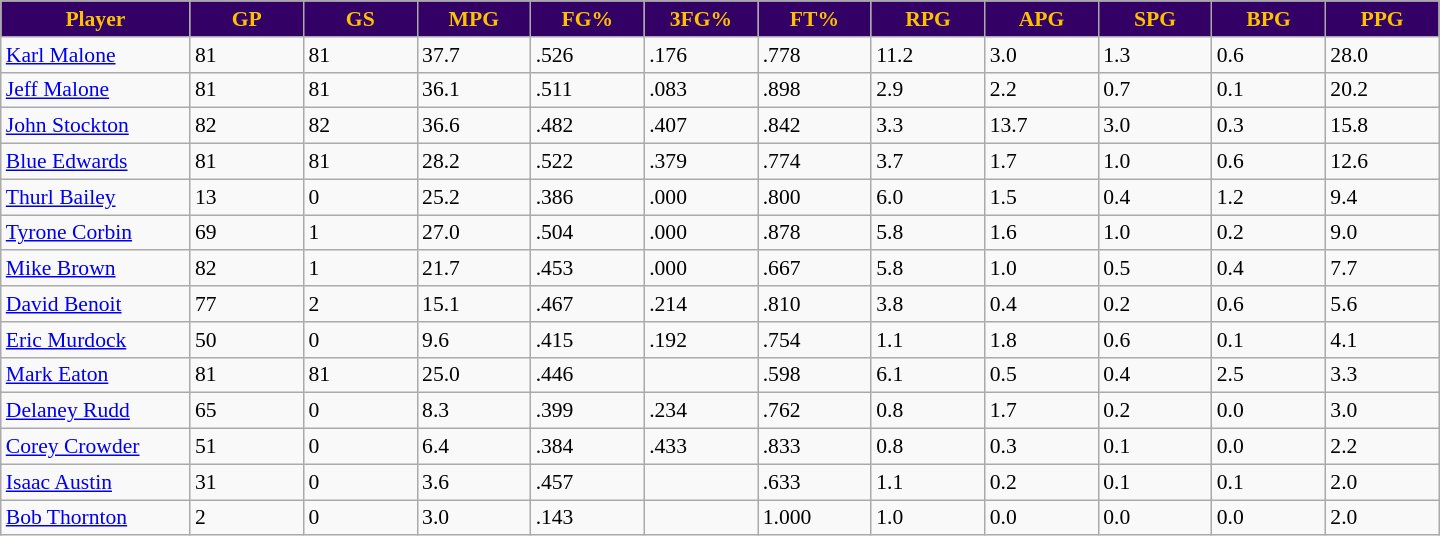<table class="wikitable sortable" style="font-size: 90%">
<tr>
<th style="background:#306; color:#FCC200" width="10%">Player</th>
<th style="background:#306; color:#FCC200" width="6%">GP</th>
<th style="background:#306; color:#FCC200" width="6%">GS</th>
<th style="background:#306; color:#FCC200" width="6%">MPG</th>
<th style="background:#306; color:#FCC200" width="6%">FG%</th>
<th style="background:#306; color:#FCC200" width="6%">3FG%</th>
<th style="background:#306; color:#FCC200" width="6%">FT%</th>
<th style="background:#306; color:#FCC200" width="6%">RPG</th>
<th style="background:#306; color:#FCC200" width="6%">APG</th>
<th style="background:#306; color:#FCC200" width="6%">SPG</th>
<th style="background:#306; color:#FCC200" width="6%">BPG</th>
<th style="background:#306; color:#FCC200" width="6%">PPG</th>
</tr>
<tr>
<td><a href='#'>Karl Malone</a></td>
<td>81</td>
<td>81</td>
<td>37.7</td>
<td>.526</td>
<td>.176</td>
<td>.778</td>
<td>11.2</td>
<td>3.0</td>
<td>1.3</td>
<td>0.6</td>
<td>28.0</td>
</tr>
<tr>
<td><a href='#'>Jeff Malone</a></td>
<td>81</td>
<td>81</td>
<td>36.1</td>
<td>.511</td>
<td>.083</td>
<td>.898</td>
<td>2.9</td>
<td>2.2</td>
<td>0.7</td>
<td>0.1</td>
<td>20.2</td>
</tr>
<tr>
<td><a href='#'>John Stockton</a></td>
<td>82</td>
<td>82</td>
<td>36.6</td>
<td>.482</td>
<td>.407</td>
<td>.842</td>
<td>3.3</td>
<td>13.7</td>
<td>3.0</td>
<td>0.3</td>
<td>15.8</td>
</tr>
<tr>
<td><a href='#'>Blue Edwards</a></td>
<td>81</td>
<td>81</td>
<td>28.2</td>
<td>.522</td>
<td>.379</td>
<td>.774</td>
<td>3.7</td>
<td>1.7</td>
<td>1.0</td>
<td>0.6</td>
<td>12.6</td>
</tr>
<tr>
<td><a href='#'>Thurl Bailey</a></td>
<td>13</td>
<td>0</td>
<td>25.2</td>
<td>.386</td>
<td>.000</td>
<td>.800</td>
<td>6.0</td>
<td>1.5</td>
<td>0.4</td>
<td>1.2</td>
<td>9.4</td>
</tr>
<tr>
<td><a href='#'>Tyrone Corbin</a></td>
<td>69</td>
<td>1</td>
<td>27.0</td>
<td>.504</td>
<td>.000</td>
<td>.878</td>
<td>5.8</td>
<td>1.6</td>
<td>1.0</td>
<td>0.2</td>
<td>9.0</td>
</tr>
<tr>
<td><a href='#'>Mike Brown</a></td>
<td>82</td>
<td>1</td>
<td>21.7</td>
<td>.453</td>
<td>.000</td>
<td>.667</td>
<td>5.8</td>
<td>1.0</td>
<td>0.5</td>
<td>0.4</td>
<td>7.7</td>
</tr>
<tr>
<td><a href='#'>David Benoit</a></td>
<td>77</td>
<td>2</td>
<td>15.1</td>
<td>.467</td>
<td>.214</td>
<td>.810</td>
<td>3.8</td>
<td>0.4</td>
<td>0.2</td>
<td>0.6</td>
<td>5.6</td>
</tr>
<tr>
<td><a href='#'>Eric Murdock</a></td>
<td>50</td>
<td>0</td>
<td>9.6</td>
<td>.415</td>
<td>.192</td>
<td>.754</td>
<td>1.1</td>
<td>1.8</td>
<td>0.6</td>
<td>0.1</td>
<td>4.1</td>
</tr>
<tr>
<td><a href='#'>Mark Eaton</a></td>
<td>81</td>
<td>81</td>
<td>25.0</td>
<td>.446</td>
<td></td>
<td>.598</td>
<td>6.1</td>
<td>0.5</td>
<td>0.4</td>
<td>2.5</td>
<td>3.3</td>
</tr>
<tr>
<td><a href='#'>Delaney Rudd</a></td>
<td>65</td>
<td>0</td>
<td>8.3</td>
<td>.399</td>
<td>.234</td>
<td>.762</td>
<td>0.8</td>
<td>1.7</td>
<td>0.2</td>
<td>0.0</td>
<td>3.0</td>
</tr>
<tr>
<td><a href='#'>Corey Crowder</a></td>
<td>51</td>
<td>0</td>
<td>6.4</td>
<td>.384</td>
<td>.433</td>
<td>.833</td>
<td>0.8</td>
<td>0.3</td>
<td>0.1</td>
<td>0.0</td>
<td>2.2</td>
</tr>
<tr>
<td><a href='#'>Isaac Austin</a></td>
<td>31</td>
<td>0</td>
<td>3.6</td>
<td>.457</td>
<td></td>
<td>.633</td>
<td>1.1</td>
<td>0.2</td>
<td>0.1</td>
<td>0.1</td>
<td>2.0</td>
</tr>
<tr>
<td><a href='#'>Bob Thornton</a></td>
<td>2</td>
<td>0</td>
<td>3.0</td>
<td>.143</td>
<td></td>
<td>1.000</td>
<td>1.0</td>
<td>0.0</td>
<td>0.0</td>
<td>0.0</td>
<td>2.0</td>
</tr>
</table>
